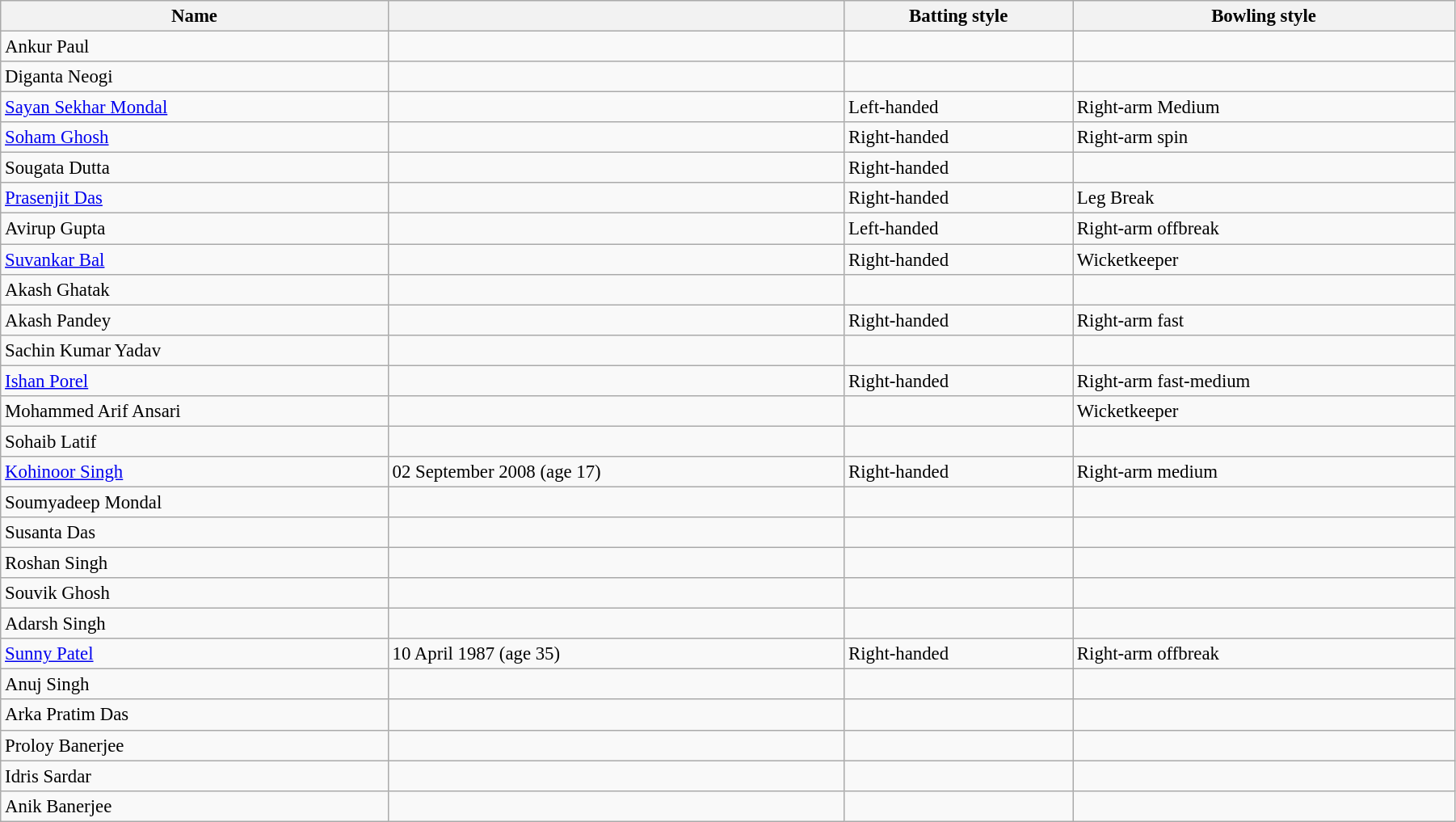<table class="wikitable sortable"  style="font-size:95%; width:95%;">
<tr>
<th "text-align:center;">Name</th>
<th "text-align:center;"></th>
<th "text-align:center;">Batting style</th>
<th "text-align:center;">Bowling style</th>
</tr>
<tr>
<td>Ankur Paul</td>
<td></td>
<td></td>
<td></td>
</tr>
<tr>
<td>Diganta Neogi</td>
<td></td>
<td></td>
<td></td>
</tr>
<tr>
<td><a href='#'>Sayan Sekhar Mondal</a></td>
<td></td>
<td>Left-handed</td>
<td>Right-arm Medium</td>
</tr>
<tr>
<td><a href='#'>Soham Ghosh</a></td>
<td></td>
<td>Right-handed</td>
<td>Right-arm spin</td>
</tr>
<tr>
<td>Sougata Dutta</td>
<td></td>
<td>Right-handed</td>
<td></td>
</tr>
<tr>
<td><a href='#'>Prasenjit Das</a></td>
<td></td>
<td>Right-handed</td>
<td>Leg Break</td>
</tr>
<tr>
<td>Avirup Gupta</td>
<td></td>
<td>Left-handed</td>
<td>Right-arm offbreak</td>
</tr>
<tr>
<td><a href='#'>Suvankar Bal</a></td>
<td></td>
<td>Right-handed</td>
<td>Wicketkeeper</td>
</tr>
<tr>
<td>Akash Ghatak</td>
<td></td>
<td></td>
<td></td>
</tr>
<tr>
<td>Akash Pandey</td>
<td></td>
<td>Right-handed</td>
<td>Right-arm fast</td>
</tr>
<tr>
<td>Sachin Kumar Yadav</td>
<td></td>
<td></td>
<td></td>
</tr>
<tr>
<td><a href='#'>Ishan Porel</a></td>
<td></td>
<td>Right-handed</td>
<td>Right-arm fast-medium</td>
</tr>
<tr>
<td>Mohammed Arif Ansari</td>
<td></td>
<td></td>
<td>Wicketkeeper</td>
</tr>
<tr>
<td>Sohaib Latif</td>
<td></td>
<td></td>
<td></td>
</tr>
<tr>
<td><a href='#'>Kohinoor Singh</a></td>
<td>02 September 2008 (age 17)</td>
<td>Right-handed</td>
<td>Right-arm medium</td>
</tr>
<tr>
<td>Soumyadeep Mondal</td>
<td></td>
<td></td>
<td></td>
</tr>
<tr>
<td>Susanta Das</td>
<td></td>
<td></td>
<td></td>
</tr>
<tr>
<td>Roshan Singh</td>
<td></td>
<td></td>
<td></td>
</tr>
<tr>
<td>Souvik Ghosh</td>
<td></td>
<td></td>
<td></td>
</tr>
<tr>
<td>Adarsh Singh</td>
<td></td>
<td></td>
<td></td>
</tr>
<tr>
<td><a href='#'>Sunny Patel</a></td>
<td>10 April  1987 (age 35)</td>
<td>Right-handed</td>
<td>Right-arm offbreak</td>
</tr>
<tr>
<td>Anuj Singh</td>
<td></td>
<td></td>
<td></td>
</tr>
<tr>
<td>Arka Pratim Das</td>
<td></td>
<td></td>
<td></td>
</tr>
<tr>
<td>Proloy Banerjee</td>
<td></td>
<td></td>
<td></td>
</tr>
<tr>
<td>Idris Sardar</td>
<td></td>
<td></td>
<td></td>
</tr>
<tr>
<td>Anik Banerjee</td>
<td></td>
<td></td>
<td></td>
</tr>
</table>
